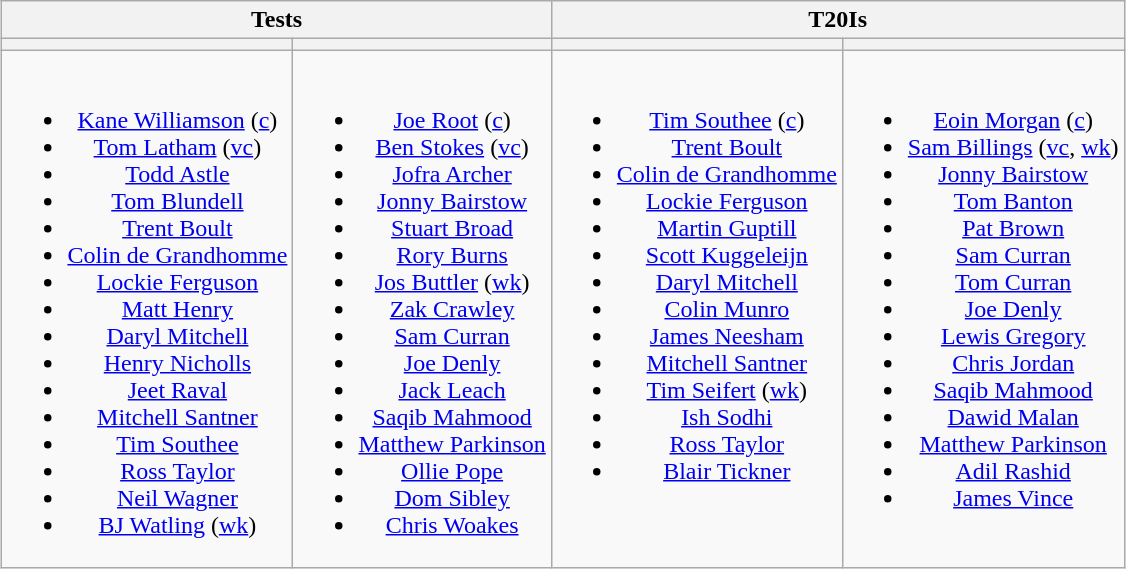<table class="wikitable" style="text-align:center; margin:auto">
<tr>
<th colspan=2>Tests</th>
<th colspan=2>T20Is</th>
</tr>
<tr>
<th></th>
<th></th>
<th></th>
<th></th>
</tr>
<tr style="vertical-align:top">
<td><br><ul><li><a href='#'>Kane Williamson</a> (<a href='#'>c</a>)</li><li><a href='#'>Tom Latham</a> (<a href='#'>vc</a>)</li><li><a href='#'>Todd Astle</a></li><li><a href='#'>Tom Blundell</a></li><li><a href='#'>Trent Boult</a></li><li><a href='#'>Colin de Grandhomme</a></li><li><a href='#'>Lockie Ferguson</a></li><li><a href='#'>Matt Henry</a></li><li><a href='#'>Daryl Mitchell</a></li><li><a href='#'>Henry Nicholls</a></li><li><a href='#'>Jeet Raval</a></li><li><a href='#'>Mitchell Santner</a></li><li><a href='#'>Tim Southee</a></li><li><a href='#'>Ross Taylor</a></li><li><a href='#'>Neil Wagner</a></li><li><a href='#'>BJ Watling</a> (<a href='#'>wk</a>)</li></ul></td>
<td><br><ul><li><a href='#'>Joe Root</a> (<a href='#'>c</a>)</li><li><a href='#'>Ben Stokes</a> (<a href='#'>vc</a>)</li><li><a href='#'>Jofra Archer</a></li><li><a href='#'>Jonny Bairstow</a></li><li><a href='#'>Stuart Broad</a></li><li><a href='#'>Rory Burns</a></li><li><a href='#'>Jos Buttler</a> (<a href='#'>wk</a>)</li><li><a href='#'>Zak Crawley</a></li><li><a href='#'>Sam Curran</a></li><li><a href='#'>Joe Denly</a></li><li><a href='#'>Jack Leach</a></li><li><a href='#'>Saqib Mahmood</a></li><li><a href='#'>Matthew Parkinson</a></li><li><a href='#'>Ollie Pope</a></li><li><a href='#'>Dom Sibley</a></li><li><a href='#'>Chris Woakes</a></li></ul></td>
<td><br><ul><li><a href='#'>Tim Southee</a> (<a href='#'>c</a>)</li><li><a href='#'>Trent Boult</a></li><li><a href='#'>Colin de Grandhomme</a></li><li><a href='#'>Lockie Ferguson</a></li><li><a href='#'>Martin Guptill</a></li><li><a href='#'>Scott Kuggeleijn</a></li><li><a href='#'>Daryl Mitchell</a></li><li><a href='#'>Colin Munro</a></li><li><a href='#'>James Neesham</a></li><li><a href='#'>Mitchell Santner</a></li><li><a href='#'>Tim Seifert</a> (<a href='#'>wk</a>)</li><li><a href='#'>Ish Sodhi</a></li><li><a href='#'>Ross Taylor</a></li><li><a href='#'>Blair Tickner</a></li></ul></td>
<td><br><ul><li><a href='#'>Eoin Morgan</a> (<a href='#'>c</a>)</li><li><a href='#'>Sam Billings</a> (<a href='#'>vc</a>, <a href='#'>wk</a>)</li><li><a href='#'>Jonny Bairstow</a></li><li><a href='#'>Tom Banton</a></li><li><a href='#'>Pat Brown</a></li><li><a href='#'>Sam Curran</a></li><li><a href='#'>Tom Curran</a></li><li><a href='#'>Joe Denly</a></li><li><a href='#'>Lewis Gregory</a></li><li><a href='#'>Chris Jordan</a></li><li><a href='#'>Saqib Mahmood</a></li><li><a href='#'>Dawid Malan</a></li><li><a href='#'>Matthew Parkinson</a></li><li><a href='#'>Adil Rashid</a></li><li><a href='#'>James Vince</a></li></ul></td>
</tr>
</table>
